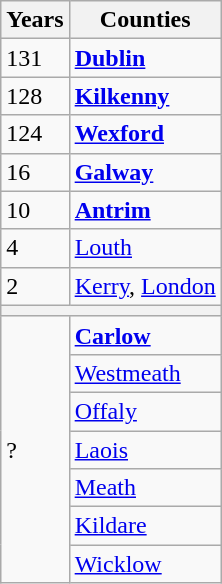<table class="wikitable">
<tr>
<th>Years</th>
<th>Counties</th>
</tr>
<tr>
<td>131</td>
<td><strong><a href='#'>Dublin</a></strong></td>
</tr>
<tr>
<td>128</td>
<td><strong><a href='#'>Kilkenny</a></strong></td>
</tr>
<tr>
<td>124</td>
<td><strong><a href='#'>Wexford</a></strong></td>
</tr>
<tr>
<td>16</td>
<td><strong><a href='#'>Galway</a></strong></td>
</tr>
<tr>
<td>10</td>
<td><strong><a href='#'>Antrim</a></strong></td>
</tr>
<tr>
<td>4</td>
<td><a href='#'>Louth</a></td>
</tr>
<tr>
<td>2</td>
<td><a href='#'>Kerry</a>, <a href='#'>London</a></td>
</tr>
<tr>
<th colspan="2"></th>
</tr>
<tr>
<td rowspan="7">?</td>
<td><strong><a href='#'>Carlow</a></strong></td>
</tr>
<tr>
<td><a href='#'>Westmeath</a></td>
</tr>
<tr>
<td><a href='#'>Offaly</a></td>
</tr>
<tr>
<td><a href='#'>Laois</a></td>
</tr>
<tr>
<td><a href='#'>Meath</a></td>
</tr>
<tr>
<td><a href='#'>Kildare</a></td>
</tr>
<tr>
<td><a href='#'>Wicklow</a></td>
</tr>
</table>
